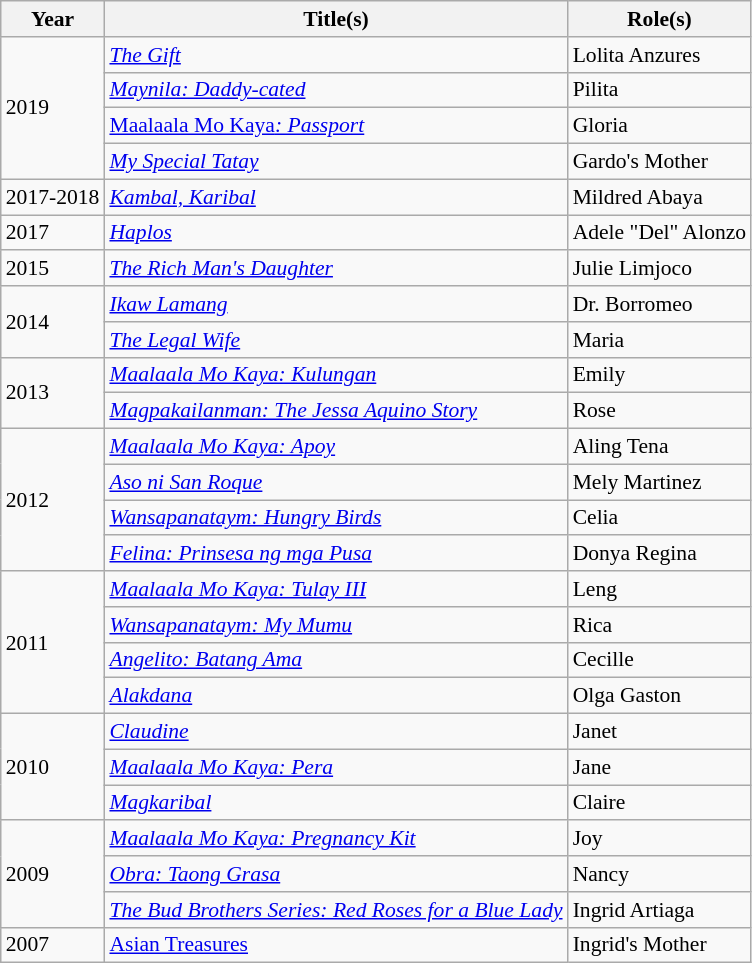<table class = "wikitable" style = "font-size: 90%;">
<tr>
<th>Year</th>
<th>Title(s)</th>
<th>Role(s)</th>
</tr>
<tr>
<td rowspan="4">2019</td>
<td><em><a href='#'>The Gift</a></em></td>
<td>Lolita Anzures</td>
</tr>
<tr>
<td><a href='#'><em>Maynila: Daddy-cated</em></a></td>
<td>Pilita</td>
</tr>
<tr>
<td><em><a href='#'></em>Maalaala Mo Kaya<em>: Passport</a></em></td>
<td>Gloria</td>
</tr>
<tr>
<td><em><a href='#'>My Special Tatay</a></em></td>
<td>Gardo's Mother</td>
</tr>
<tr>
<td rowspan=1>2017-2018</td>
<td><em><a href='#'>Kambal, Karibal</a></em></td>
<td>Mildred Abaya</td>
</tr>
<tr>
<td>2017</td>
<td><em><a href='#'>Haplos</a></em></td>
<td>Adele "Del" Alonzo</td>
</tr>
<tr>
<td>2015</td>
<td><em><a href='#'>The Rich Man's Daughter</a></em></td>
<td>Julie Limjoco</td>
</tr>
<tr>
<td rowspan="2">2014</td>
<td><em><a href='#'>Ikaw Lamang</a></em></td>
<td>Dr. Borromeo</td>
</tr>
<tr>
<td><em><a href='#'>The Legal Wife</a></em></td>
<td>Maria</td>
</tr>
<tr>
<td rowspan="2">2013</td>
<td><a href='#'><em>Maalaala Mo Kaya: Kulungan</em></a></td>
<td>Emily</td>
</tr>
<tr>
<td><a href='#'><em>Magpakailanman: The Jessa Aquino Story</em></a></td>
<td>Rose</td>
</tr>
<tr>
<td rowspan="4">2012</td>
<td><a href='#'><em>Maalaala Mo Kaya: Apoy</em></a></td>
<td>Aling Tena</td>
</tr>
<tr>
<td><em><a href='#'>Aso ni San Roque</a></em></td>
<td>Mely Martinez</td>
</tr>
<tr>
<td><a href='#'><em>Wansapanataym: Hungry Birds</em></a></td>
<td>Celia</td>
</tr>
<tr>
<td><em><a href='#'>Felina: Prinsesa ng mga Pusa</a></em></td>
<td>Donya Regina</td>
</tr>
<tr>
<td rowspan="4">2011</td>
<td><a href='#'><em>Maalaala Mo Kaya: Tulay III</em></a></td>
<td>Leng</td>
</tr>
<tr>
<td><a href='#'><em>Wansapanataym: My Mumu</em></a></td>
<td>Rica</td>
</tr>
<tr>
<td><em><a href='#'>Angelito: Batang Ama</a></em></td>
<td>Cecille</td>
</tr>
<tr>
<td><em><a href='#'>Alakdana</a></em></td>
<td>Olga Gaston</td>
</tr>
<tr>
<td rowspan="3">2010</td>
<td><em><a href='#'>Claudine</a></em></td>
<td>Janet</td>
</tr>
<tr>
<td><a href='#'><em>Maalaala Mo Kaya: Pera</em></a></td>
<td>Jane</td>
</tr>
<tr>
<td><em><a href='#'>Magkaribal</a></em></td>
<td>Claire</td>
</tr>
<tr>
<td rowspan="3">2009</td>
<td><a href='#'><em>Maalaala Mo Kaya: Pregnancy Kit</em></a></td>
<td>Joy</td>
</tr>
<tr>
<td><a href='#'><em>Obra: Taong Grasa</em></a></td>
<td>Nancy</td>
</tr>
<tr>
<td><em><a href='#'>The Bud Brothers Series: Red Roses for a Blue Lady</a></em></td>
<td>Ingrid Artiaga</td>
</tr>
<tr>
<td>2007</td>
<td><a href='#'>Asian Treasures</a></td>
<td>Ingrid's Mother</td>
</tr>
</table>
